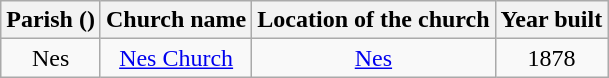<table class="wikitable" style="text-align:center">
<tr>
<th>Parish ()</th>
<th>Church name</th>
<th>Location of the church</th>
<th>Year built</th>
</tr>
<tr>
<td rowspan="1">Nes</td>
<td><a href='#'>Nes Church</a></td>
<td><a href='#'>Nes</a></td>
<td>1878</td>
</tr>
</table>
